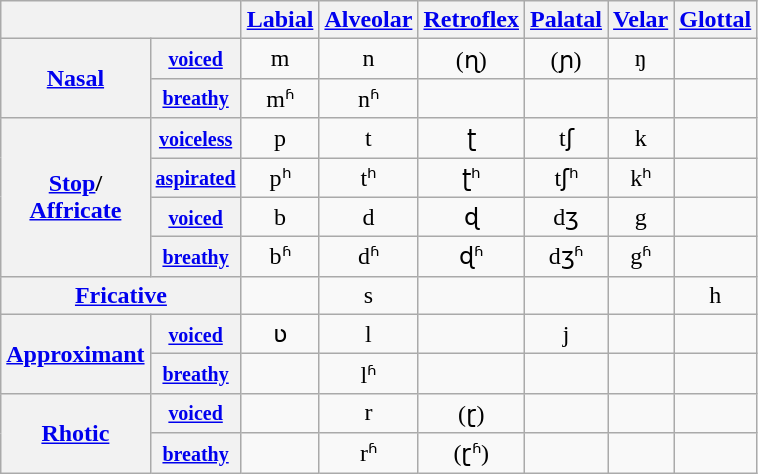<table class="wikitable" style="text-align:center">
<tr>
<th colspan="2"></th>
<th><a href='#'>Labial</a></th>
<th><a href='#'>Alveolar</a></th>
<th><a href='#'>Retroflex</a></th>
<th><a href='#'>Palatal</a></th>
<th><a href='#'>Velar</a></th>
<th><a href='#'>Glottal</a></th>
</tr>
<tr>
<th rowspan="2"><a href='#'>Nasal</a></th>
<th><a href='#'><small>voiced</small></a></th>
<td>m</td>
<td>n</td>
<td>(ɳ)</td>
<td>(ɲ)</td>
<td>ŋ</td>
<td></td>
</tr>
<tr>
<th><a href='#'><small>breathy</small></a></th>
<td>mʱ</td>
<td>nʱ</td>
<td></td>
<td></td>
<td></td>
<td></td>
</tr>
<tr>
<th rowspan="4"><a href='#'>Stop</a>/<br><a href='#'>Affricate</a></th>
<th><small><a href='#'>voiceless</a></small></th>
<td>p</td>
<td>t</td>
<td>ʈ</td>
<td>tʃ</td>
<td>k</td>
<td></td>
</tr>
<tr>
<th><a href='#'><small>aspirated</small></a></th>
<td>pʰ</td>
<td>tʰ</td>
<td>ʈʰ</td>
<td>tʃʰ</td>
<td>kʰ</td>
<td></td>
</tr>
<tr>
<th><a href='#'><small>voiced</small></a></th>
<td>b</td>
<td>d</td>
<td>ɖ</td>
<td>dʒ</td>
<td>g</td>
<td></td>
</tr>
<tr>
<th><a href='#'><small>breathy</small></a></th>
<td>bʱ</td>
<td>dʱ</td>
<td>ɖʱ</td>
<td>dʒʱ</td>
<td>gʱ</td>
<td></td>
</tr>
<tr>
<th colspan="2"><a href='#'>Fricative</a></th>
<td></td>
<td>s</td>
<td></td>
<td></td>
<td></td>
<td>h</td>
</tr>
<tr>
<th rowspan="2"><a href='#'>Approximant</a></th>
<th><a href='#'><small>voiced</small></a></th>
<td>ʋ</td>
<td>l</td>
<td></td>
<td>j</td>
<td></td>
<td></td>
</tr>
<tr>
<th><a href='#'><small>breathy</small></a></th>
<td></td>
<td>lʱ</td>
<td></td>
<td></td>
<td></td>
<td></td>
</tr>
<tr>
<th rowspan="2"><a href='#'>Rhotic</a></th>
<th><a href='#'><small>voiced</small></a></th>
<td></td>
<td>r</td>
<td>(ɽ)</td>
<td></td>
<td></td>
<td></td>
</tr>
<tr>
<th><a href='#'><small>breathy</small></a></th>
<td></td>
<td>rʱ</td>
<td>(ɽʱ)</td>
<td></td>
<td></td>
<td></td>
</tr>
</table>
